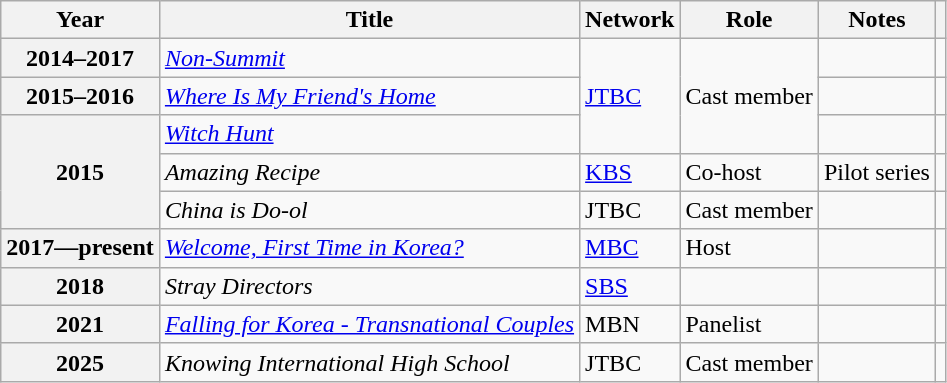<table class="wikitable plainrowheaders sortable">
<tr>
<th scope="col">Year</th>
<th scope="col">Title</th>
<th scope="col">Network</th>
<th scope="col">Role</th>
<th scope="col">Notes</th>
<th scope="col" class="unsortable"></th>
</tr>
<tr>
<th scope="row">2014–2017</th>
<td><em><a href='#'>Non-Summit</a></em></td>
<td rowspan="3"><a href='#'>JTBC</a></td>
<td rowspan="3">Cast member</td>
<td></td>
<td></td>
</tr>
<tr>
<th scope="row">2015–2016</th>
<td><em><a href='#'>Where Is My Friend's Home</a></em></td>
<td></td>
<td></td>
</tr>
<tr>
<th scope="row" rowspan="3">2015</th>
<td><em><a href='#'>Witch Hunt</a></em></td>
<td></td>
<td></td>
</tr>
<tr>
<td><em>Amazing Recipe</em></td>
<td><a href='#'>KBS</a></td>
<td>Co-host</td>
<td>Pilot series</td>
<td></td>
</tr>
<tr>
<td><em>China is Do-ol</em></td>
<td>JTBC</td>
<td>Cast member</td>
<td></td>
<td></td>
</tr>
<tr>
<th scope="row">2017—present</th>
<td><em><a href='#'>Welcome, First Time in Korea?</a></em></td>
<td><a href='#'>MBC</a></td>
<td>Host</td>
<td></td>
<td></td>
</tr>
<tr>
<th scope="row">2018</th>
<td><em>Stray Directors</em></td>
<td><a href='#'>SBS</a></td>
<td></td>
<td></td>
<td></td>
</tr>
<tr>
<th scope="row">2021</th>
<td><em><a href='#'>Falling for Korea - Transnational Couples</a></em></td>
<td>MBN</td>
<td>Panelist</td>
<td></td>
<td></td>
</tr>
<tr>
<th scope="row">2025</th>
<td><em>Knowing International High School</em></td>
<td>JTBC</td>
<td>Cast member</td>
<td></td>
<td></td>
</tr>
</table>
